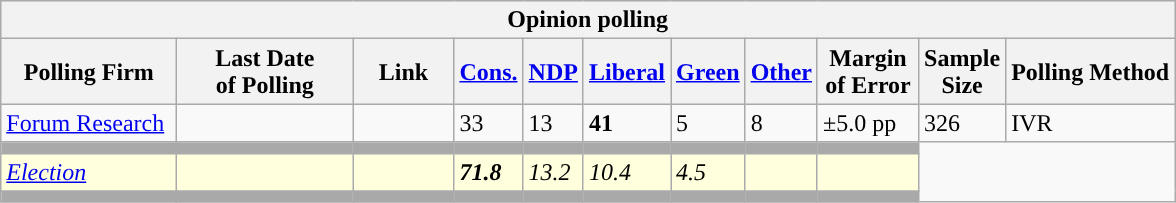<table class="wikitable collapsible sortable collapsed">
<tr style="background:#e9e9e9;">
<th style="width:640px,;" colspan="11">Opinion polling</th>
</tr>
<tr style="background:#e9e9e9;">
<th style="width:110px">Polling Firm</th>
<th style="width:110px">Last Date<br>of Polling</th>
<th style="width:60px" class="unsortable">Link</th>
<th style="background-color:"><a href='#'>Cons.</a></th>
<th style="background-color:"><a href='#'>NDP</a></th>
<th style="background-color:"><a href='#'>Liberal</a></th>
<th style="background-color:"><a href='#'>Green</a></th>
<th style="background-color:"><a href='#'>Other</a></th>
<th style="width:60px;" class=unsortable>Margin<br>of Error</th>
<th style="width:50px;" class=unsortable>Sample<br>Size</th>
<th class=unsortable>Polling Method</th>
</tr>
<tr>
<td><a href='#'>Forum Research</a></td>
<td></td>
<td></td>
<td>33</td>
<td>13</td>
<td><strong>41</strong></td>
<td>5</td>
<td>8</td>
<td>±5.0 pp</td>
<td>326</td>
<td>IVR</td>
</tr>
<tr style="background:Darkgrey;">
<td></td>
<td></td>
<td></td>
<td></td>
<td></td>
<td></td>
<td></td>
<td></td>
<td></td>
</tr>
<tr>
<td style="background:#ffd;"><em><a href='#'>Election</a></em></td>
<td style="background:#ffd;"></td>
<td style="background:#ffd;"></td>
<td style="background:#ffd;"><strong><em>71.8</em></strong></td>
<td style="background:#ffd;"><em>13.2</em></td>
<td style="background:#ffd;"><em>10.4</em></td>
<td style="background:#ffd;"><em>4.5</em></td>
<td style="background:#ffd;"></td>
<td style="background:#ffd;"></td>
</tr>
<tr style="background:Darkgrey;">
<td></td>
<td></td>
<td></td>
<td></td>
<td></td>
<td></td>
<td></td>
<td></td>
<td></td>
</tr>
</table>
